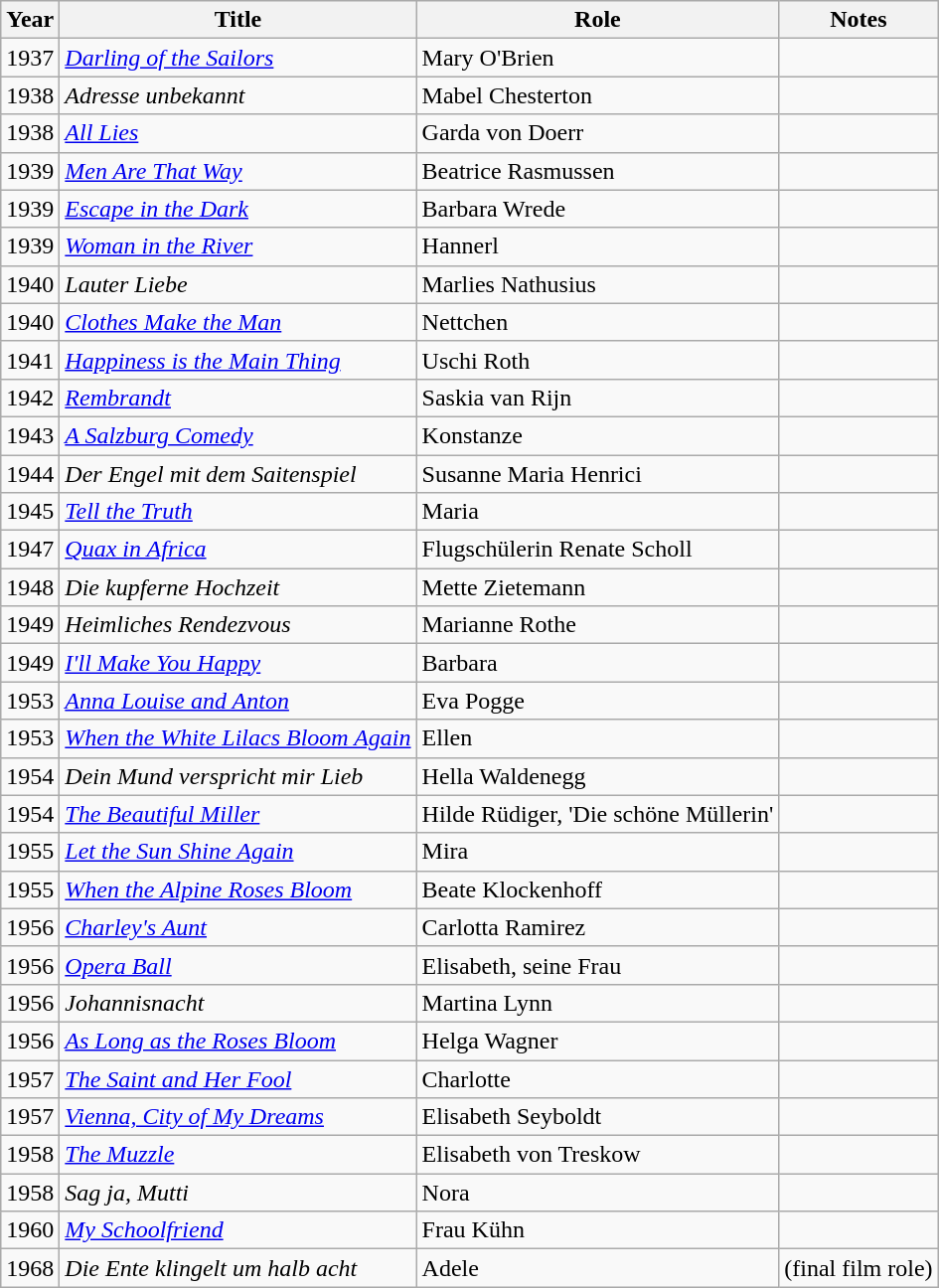<table class="wikitable">
<tr>
<th>Year</th>
<th>Title</th>
<th>Role</th>
<th>Notes</th>
</tr>
<tr>
<td>1937</td>
<td><em><a href='#'>Darling of the Sailors</a></em></td>
<td>Mary O'Brien</td>
<td></td>
</tr>
<tr>
<td>1938</td>
<td><em>Adresse unbekannt</em></td>
<td>Mabel Chesterton</td>
<td></td>
</tr>
<tr>
<td>1938</td>
<td><em><a href='#'>All Lies</a></em></td>
<td>Garda von Doerr</td>
<td></td>
</tr>
<tr>
<td>1939</td>
<td><em><a href='#'>Men Are That Way</a></em></td>
<td>Beatrice Rasmussen</td>
<td></td>
</tr>
<tr>
<td>1939</td>
<td><em><a href='#'>Escape in the Dark</a></em></td>
<td>Barbara Wrede</td>
<td></td>
</tr>
<tr>
<td>1939</td>
<td><em><a href='#'>Woman in the River</a></em></td>
<td>Hannerl</td>
<td></td>
</tr>
<tr>
<td>1940</td>
<td><em>Lauter Liebe</em></td>
<td>Marlies Nathusius</td>
<td></td>
</tr>
<tr>
<td>1940</td>
<td><em><a href='#'>Clothes Make the Man</a></em></td>
<td>Nettchen</td>
<td></td>
</tr>
<tr>
<td>1941</td>
<td><em><a href='#'>Happiness is the Main Thing</a></em></td>
<td>Uschi Roth</td>
<td></td>
</tr>
<tr>
<td>1942</td>
<td><em><a href='#'>Rembrandt</a></em></td>
<td>Saskia van Rijn</td>
<td></td>
</tr>
<tr>
<td>1943</td>
<td><em><a href='#'>A Salzburg Comedy</a></em></td>
<td>Konstanze</td>
<td></td>
</tr>
<tr>
<td>1944</td>
<td><em>Der Engel mit dem Saitenspiel</em></td>
<td>Susanne Maria Henrici</td>
<td></td>
</tr>
<tr>
<td>1945</td>
<td><em><a href='#'>Tell the Truth</a></em></td>
<td>Maria</td>
<td></td>
</tr>
<tr>
<td>1947</td>
<td><em><a href='#'>Quax in Africa</a></em></td>
<td>Flugschülerin Renate Scholl</td>
<td></td>
</tr>
<tr>
<td>1948</td>
<td><em>Die kupferne Hochzeit</em></td>
<td>Mette Zietemann</td>
<td></td>
</tr>
<tr>
<td>1949</td>
<td><em>Heimliches Rendezvous</em></td>
<td>Marianne Rothe</td>
<td></td>
</tr>
<tr>
<td>1949</td>
<td><em><a href='#'>I'll Make You Happy</a></em></td>
<td>Barbara</td>
<td></td>
</tr>
<tr>
<td>1953</td>
<td><em><a href='#'>Anna Louise and Anton</a></em></td>
<td>Eva Pogge</td>
<td></td>
</tr>
<tr>
<td>1953</td>
<td><em><a href='#'>When the White Lilacs Bloom Again</a></em></td>
<td>Ellen</td>
<td></td>
</tr>
<tr>
<td>1954</td>
<td><em>Dein Mund verspricht mir Lieb</em></td>
<td>Hella Waldenegg</td>
<td></td>
</tr>
<tr>
<td>1954</td>
<td><em><a href='#'>The Beautiful Miller</a></em></td>
<td>Hilde Rüdiger, 'Die schöne Müllerin'</td>
<td></td>
</tr>
<tr>
<td>1955</td>
<td><em><a href='#'>Let the Sun Shine Again</a></em></td>
<td>Mira</td>
<td></td>
</tr>
<tr>
<td>1955</td>
<td><em><a href='#'>When the Alpine Roses Bloom </a></em></td>
<td>Beate Klockenhoff</td>
<td></td>
</tr>
<tr>
<td>1956</td>
<td><em><a href='#'>Charley's Aunt</a></em></td>
<td>Carlotta Ramirez</td>
<td></td>
</tr>
<tr>
<td>1956</td>
<td><em><a href='#'>Opera Ball</a></em></td>
<td>Elisabeth, seine Frau</td>
<td></td>
</tr>
<tr>
<td>1956</td>
<td><em>Johannisnacht</em></td>
<td>Martina Lynn</td>
<td></td>
</tr>
<tr>
<td>1956</td>
<td><em><a href='#'>As Long as the Roses Bloom</a></em></td>
<td>Helga Wagner</td>
<td></td>
</tr>
<tr>
<td>1957</td>
<td><em><a href='#'>The Saint and Her Fool</a></em></td>
<td>Charlotte</td>
<td></td>
</tr>
<tr>
<td>1957</td>
<td><em><a href='#'>Vienna, City of My Dreams</a></em></td>
<td>Elisabeth Seyboldt</td>
<td></td>
</tr>
<tr>
<td>1958</td>
<td><em><a href='#'>The Muzzle</a></em></td>
<td>Elisabeth von Treskow</td>
<td></td>
</tr>
<tr>
<td>1958</td>
<td><em>Sag ja, Mutti</em></td>
<td>Nora</td>
<td></td>
</tr>
<tr>
<td>1960</td>
<td><em><a href='#'>My Schoolfriend</a></em></td>
<td>Frau Kühn</td>
<td></td>
</tr>
<tr>
<td>1968</td>
<td><em>Die Ente klingelt um halb acht</em></td>
<td>Adele</td>
<td>(final film role)</td>
</tr>
</table>
